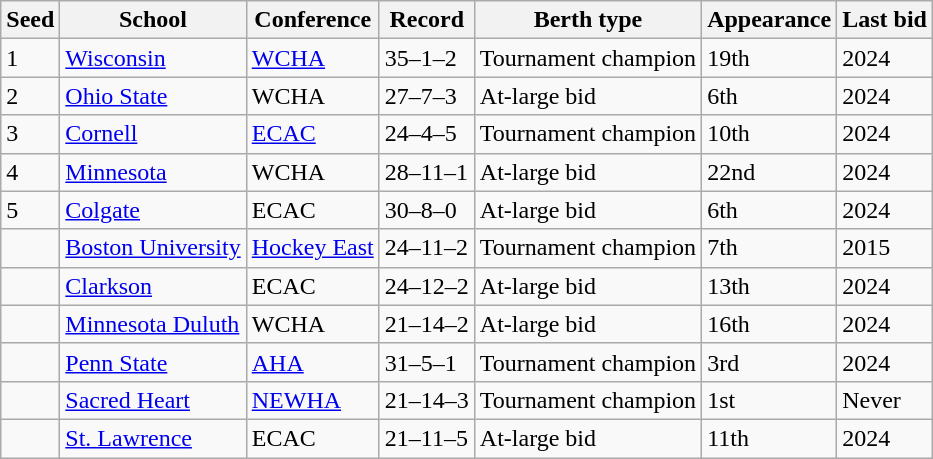<table class="wikitable">
<tr>
<th>Seed</th>
<th>School</th>
<th>Conference</th>
<th>Record</th>
<th>Berth type</th>
<th>Appearance</th>
<th>Last bid</th>
</tr>
<tr>
<td>1</td>
<td><a href='#'>Wisconsin</a></td>
<td><a href='#'>WCHA</a></td>
<td>35–1–2</td>
<td>Tournament champion</td>
<td>19th</td>
<td>2024</td>
</tr>
<tr>
<td>2</td>
<td><a href='#'>Ohio State</a></td>
<td>WCHA</td>
<td>27–7–3</td>
<td>At-large bid</td>
<td>6th</td>
<td>2024</td>
</tr>
<tr>
<td>3</td>
<td><a href='#'>Cornell</a></td>
<td><a href='#'>ECAC</a></td>
<td>24–4–5</td>
<td>Tournament champion</td>
<td>10th</td>
<td>2024</td>
</tr>
<tr>
<td>4</td>
<td><a href='#'>Minnesota</a></td>
<td>WCHA</td>
<td>28–11–1</td>
<td>At-large bid</td>
<td>22nd</td>
<td>2024</td>
</tr>
<tr>
<td>5</td>
<td><a href='#'>Colgate</a></td>
<td>ECAC</td>
<td>30–8–0</td>
<td>At-large bid</td>
<td>6th</td>
<td>2024</td>
</tr>
<tr>
<td></td>
<td><a href='#'>Boston University</a></td>
<td><a href='#'>Hockey East</a></td>
<td>24–11–2</td>
<td>Tournament champion</td>
<td>7th</td>
<td>2015</td>
</tr>
<tr>
<td></td>
<td><a href='#'>Clarkson</a></td>
<td>ECAC</td>
<td>24–12–2</td>
<td>At-large bid</td>
<td>13th</td>
<td>2024</td>
</tr>
<tr>
<td></td>
<td><a href='#'>Minnesota Duluth</a></td>
<td>WCHA</td>
<td>21–14–2</td>
<td>At-large bid</td>
<td>16th</td>
<td>2024</td>
</tr>
<tr>
<td></td>
<td><a href='#'>Penn State</a></td>
<td><a href='#'>AHA</a></td>
<td>31–5–1</td>
<td>Tournament champion</td>
<td>3rd</td>
<td>2024</td>
</tr>
<tr>
<td></td>
<td><a href='#'>Sacred Heart</a></td>
<td><a href='#'>NEWHA</a></td>
<td>21–14–3</td>
<td>Tournament champion</td>
<td>1st</td>
<td>Never</td>
</tr>
<tr>
<td></td>
<td><a href='#'>St. Lawrence</a></td>
<td>ECAC</td>
<td>21–11–5</td>
<td>At-large bid</td>
<td>11th</td>
<td>2024</td>
</tr>
</table>
